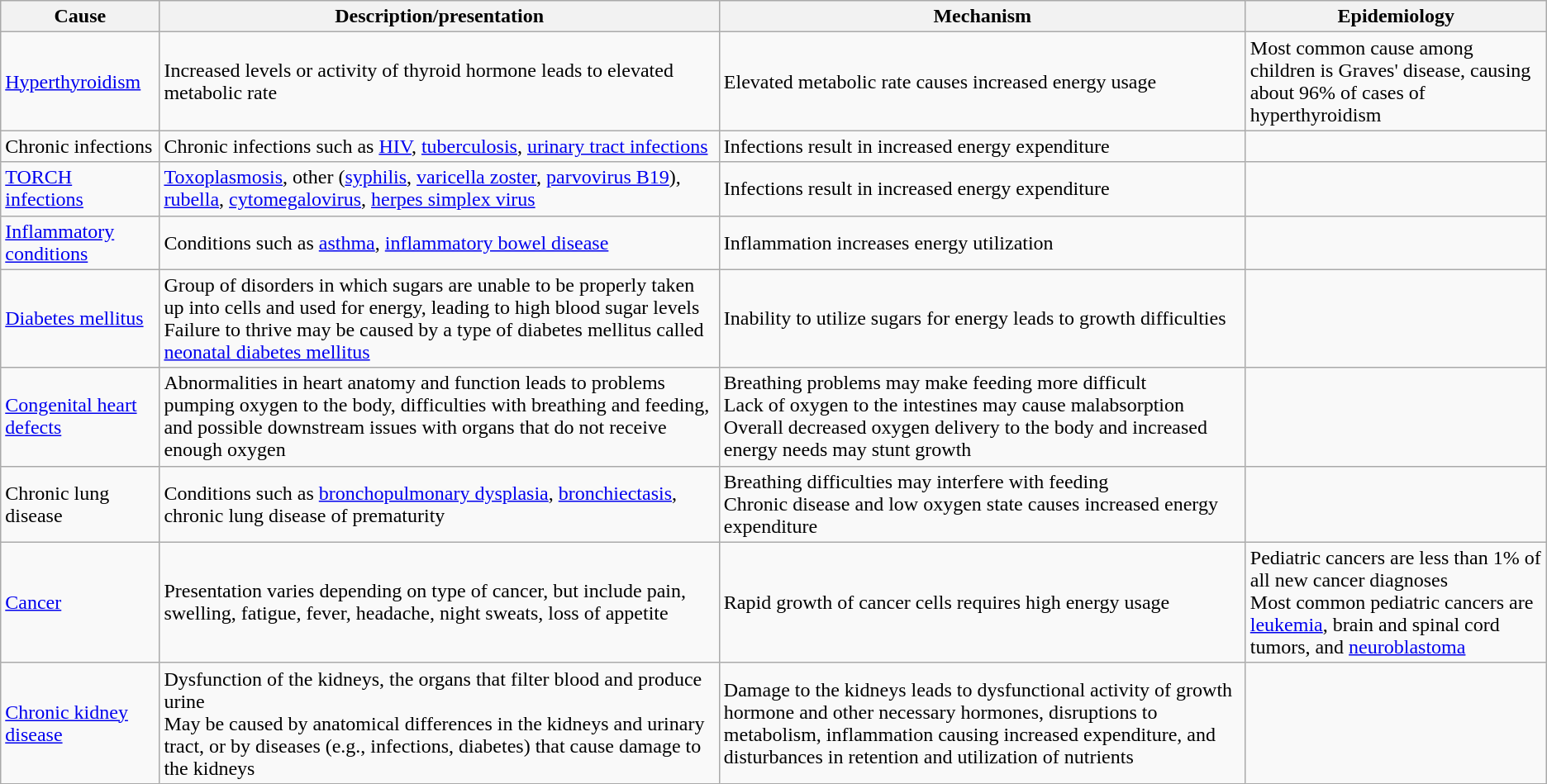<table class="wikitable">
<tr>
<th>Cause</th>
<th>Description/presentation</th>
<th>Mechanism</th>
<th>Epidemiology</th>
</tr>
<tr>
<td><a href='#'>Hyperthyroidism</a></td>
<td>Increased levels or activity of thyroid hormone leads to elevated metabolic rate</td>
<td>Elevated metabolic rate causes increased energy usage</td>
<td>Most common cause among children is Graves' disease, causing about 96% of cases of hyperthyroidism</td>
</tr>
<tr>
<td>Chronic infections</td>
<td>Chronic infections such as <a href='#'>HIV</a>, <a href='#'>tuberculosis</a>, <a href='#'>urinary tract infections</a></td>
<td>Infections result in increased energy expenditure</td>
<td></td>
</tr>
<tr>
<td><a href='#'>TORCH infections</a></td>
<td><a href='#'>Toxoplasmosis</a>, other (<a href='#'>syphilis</a>, <a href='#'>varicella zoster</a>, <a href='#'>parvovirus B19</a>), <a href='#'>rubella</a>, <a href='#'>cytomegalovirus</a>, <a href='#'>herpes simplex virus</a></td>
<td>Infections result in increased energy expenditure</td>
<td></td>
</tr>
<tr>
<td><a href='#'>Inflammatory conditions</a></td>
<td>Conditions such as <a href='#'>asthma</a>, <a href='#'>inflammatory bowel disease</a></td>
<td>Inflammation increases energy utilization</td>
<td></td>
</tr>
<tr>
<td><a href='#'>Diabetes mellitus</a></td>
<td>Group of disorders in which sugars are unable to be properly taken up into cells and used for energy, leading to high blood sugar levels<br>Failure to thrive may be caused by a type of diabetes mellitus called <a href='#'>neonatal diabetes mellitus</a></td>
<td>Inability to utilize sugars for energy leads to growth difficulties</td>
<td></td>
</tr>
<tr>
<td><a href='#'>Congenital heart defects</a></td>
<td>Abnormalities in heart anatomy and function leads to problems pumping oxygen to the body, difficulties with breathing and feeding, and possible downstream issues with organs that do not receive enough oxygen</td>
<td>Breathing problems may make feeding more difficult<br>Lack of oxygen to the intestines may cause malabsorption<br>Overall decreased oxygen delivery to the body and increased energy needs may stunt growth</td>
<td></td>
</tr>
<tr>
<td>Chronic lung disease</td>
<td>Conditions such as <a href='#'>bronchopulmonary dysplasia</a>, <a href='#'>bronchiectasis</a>, chronic lung disease of prematurity</td>
<td>Breathing difficulties may interfere with feeding<br>Chronic disease and low oxygen state causes increased energy expenditure</td>
<td></td>
</tr>
<tr>
<td><a href='#'>Cancer</a></td>
<td>Presentation varies depending on type of cancer, but include pain, swelling, fatigue, fever, headache, night sweats, loss of appetite</td>
<td>Rapid growth of cancer cells requires high energy usage</td>
<td>Pediatric cancers are less than 1% of all new cancer diagnoses<br>Most common pediatric cancers are <a href='#'>leukemia</a>, brain and spinal cord tumors, and <a href='#'>neuroblastoma</a></td>
</tr>
<tr>
<td><a href='#'>Chronic kidney disease</a></td>
<td>Dysfunction of the kidneys, the organs that filter blood and produce urine<br>May be caused by anatomical differences in the kidneys and urinary tract, or by diseases (e.g., infections, diabetes) that cause damage to the kidneys</td>
<td>Damage to the kidneys leads to dysfunctional activity of growth hormone and other necessary hormones, disruptions to metabolism, inflammation causing increased expenditure, and disturbances in retention and utilization of nutrients</td>
<td></td>
</tr>
</table>
